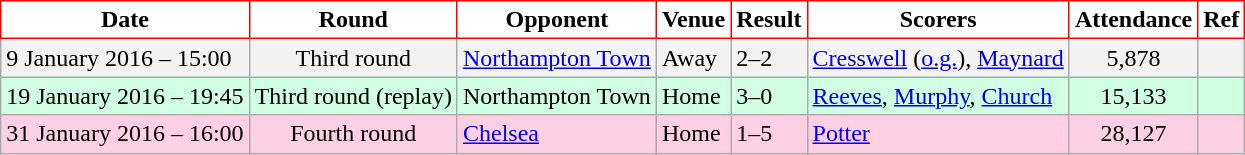<table class="wikitable">
<tr>
<th style="background:#FFFFFF; color:black; border:1px solid red;">Date</th>
<th style="background:#FFFFFF; color:black; border:1px solid red;">Round</th>
<th style="background:#FFFFFF; color:black; border:1px solid red;">Opponent</th>
<th style="background:#FFFFFF; color:black; border:1px solid red;">Venue</th>
<th style="background:#FFFFFF; color:black; border:1px solid red;">Result</th>
<th style="background:#FFFFFF; color:black; border:1px solid red;">Scorers</th>
<th style="background:#FFFFFF; color:black; border:1px solid red;">Attendance</th>
<th style="background:#FFFFFF; color:black; border:1px solid red;">Ref</th>
</tr>
<tr bgcolor = "#f3f3f3">
<td>9 January 2016 – 15:00</td>
<td align="center">Third round</td>
<td><a href='#'>Northampton Town</a></td>
<td>Away</td>
<td>2–2</td>
<td><a href='#'>Cresswell</a> (<a href='#'>o.g.</a>), <a href='#'>Maynard</a></td>
<td align="center">5,878</td>
<td></td>
</tr>
<tr bgcolor = "#d0ffe3">
<td>19 January 2016 – 19:45</td>
<td align="center">Third round (replay)</td>
<td>Northampton Town</td>
<td>Home</td>
<td>3–0</td>
<td><a href='#'>Reeves</a>, <a href='#'>Murphy</a>, <a href='#'>Church</a></td>
<td align="center">15,133</td>
<td></td>
</tr>
<tr bgcolor = "#ffd0e3">
<td>31 January 2016 – 16:00</td>
<td align="center">Fourth round</td>
<td><a href='#'>Chelsea</a></td>
<td>Home</td>
<td>1–5</td>
<td><a href='#'>Potter</a></td>
<td align="center">28,127</td>
<td></td>
</tr>
</table>
